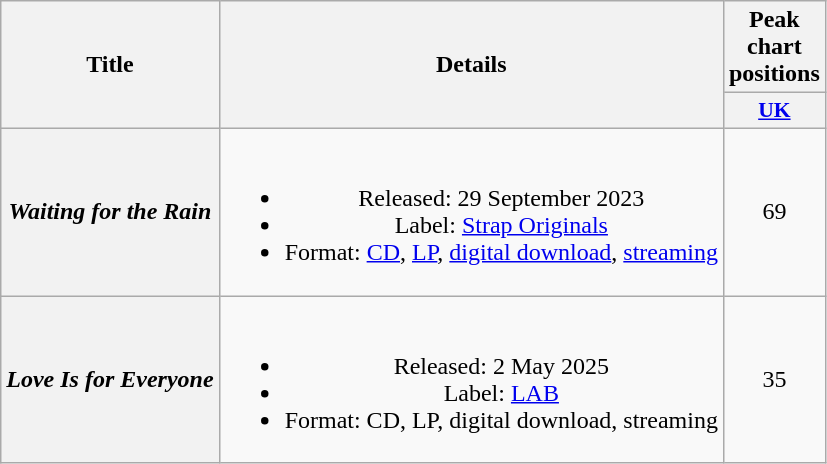<table class="wikitable plainrowheaders" style="text-align:center">
<tr>
<th scope="col" rowspan="2">Title</th>
<th scope="col" rowspan="2">Details</th>
<th scope="col" colspan="1">Peak chart positions</th>
</tr>
<tr>
<th scope="col" style="width:3em;font-size:90%;"><a href='#'>UK</a><br></th>
</tr>
<tr>
<th scope="row"><em>Waiting for the Rain</em></th>
<td><br><ul><li>Released: 29 September 2023</li><li>Label: <a href='#'>Strap Originals</a></li><li>Format: <a href='#'>CD</a>, <a href='#'>LP</a>, <a href='#'>digital download</a>, <a href='#'>streaming</a></li></ul></td>
<td>69</td>
</tr>
<tr>
<th scope="row"><em>Love Is for Everyone</em></th>
<td><br><ul><li>Released: 2 May 2025</li><li>Label: <a href='#'>LAB</a></li><li>Format: CD, LP, digital download, streaming</li></ul></td>
<td>35</td>
</tr>
</table>
